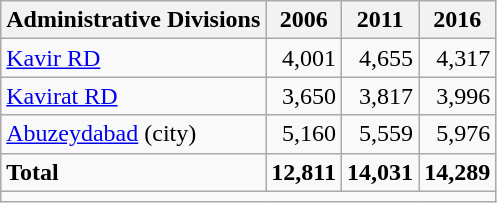<table class="wikitable">
<tr>
<th>Administrative Divisions</th>
<th>2006</th>
<th>2011</th>
<th>2016</th>
</tr>
<tr>
<td><a href='#'>Kavir RD</a></td>
<td style="text-align: right;">4,001</td>
<td style="text-align: right;">4,655</td>
<td style="text-align: right;">4,317</td>
</tr>
<tr>
<td><a href='#'>Kavirat RD</a></td>
<td style="text-align: right;">3,650</td>
<td style="text-align: right;">3,817</td>
<td style="text-align: right;">3,996</td>
</tr>
<tr>
<td><a href='#'>Abuzeydabad</a> (city)</td>
<td style="text-align: right;">5,160</td>
<td style="text-align: right;">5,559</td>
<td style="text-align: right;">5,976</td>
</tr>
<tr>
<td><strong>Total</strong></td>
<td style="text-align: right;"><strong>12,811</strong></td>
<td style="text-align: right;"><strong>14,031</strong></td>
<td style="text-align: right;"><strong>14,289</strong></td>
</tr>
<tr>
<td colspan=4></td>
</tr>
</table>
